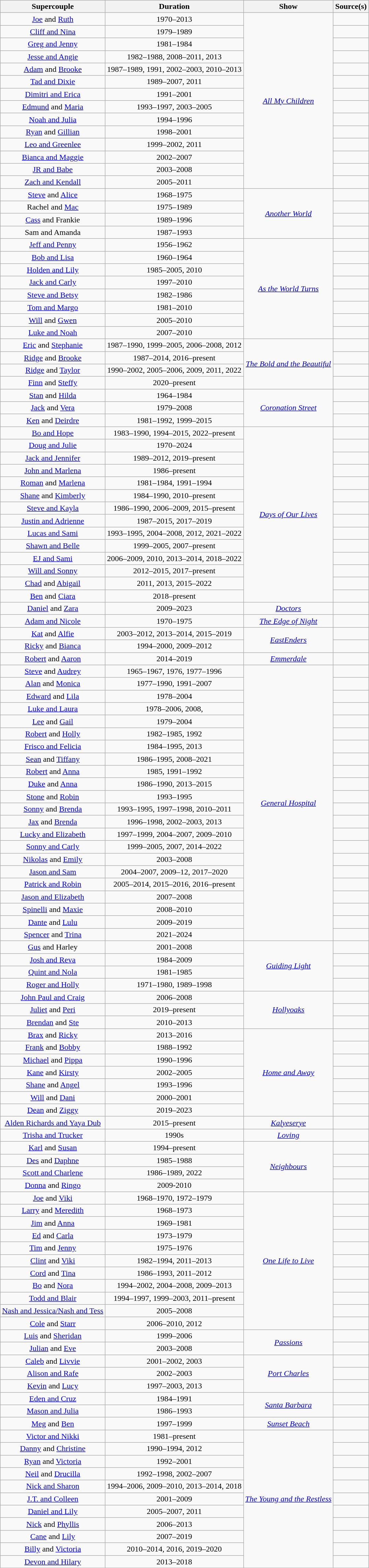<table class="wikitable plainrowheaders" style="text-align:center">
<tr>
<th scope="col">Supercouple</th>
<th scope="col">Duration</th>
<th scope="col">Show</th>
<th scope="col">Source(s)</th>
</tr>
<tr>
<td><a href='#'>Joe</a> and <a href='#'>Ruth</a></td>
<td>1970–2013</td>
<td rowspan="14"><em><a href='#'>All My Children</a></em></td>
<td></td>
</tr>
<tr>
<td scope="row"><a href='#'>Cliff and Nina</a></td>
<td>1979–1989</td>
<td></td>
</tr>
<tr>
<td scope="row"><a href='#'>Greg and Jenny</a></td>
<td>1981–1984</td>
<td></td>
</tr>
<tr>
<td scope="row"><a href='#'>Jesse and Angie</a></td>
<td>1982–1988, 2008–2011, 2013</td>
<td></td>
</tr>
<tr>
<td><a href='#'>Adam</a> and <a href='#'>Brooke</a></td>
<td>1987–1989, 1991, 2002–2003, 2010–2013</td>
<td></td>
</tr>
<tr>
<td><a href='#'>Tad and Dixie</a></td>
<td>1989–2007, 2011</td>
<td></td>
</tr>
<tr>
<td scope="row"><a href='#'>Dimitri and Erica</a></td>
<td>1991–2001</td>
<td></td>
</tr>
<tr>
<td scope="row"><a href='#'>Edmund</a> and <a href='#'>Maria</a></td>
<td>1993–1997, 2003–2005</td>
<td></td>
</tr>
<tr>
<td><a href='#'>Noah and Julia</a></td>
<td>1994–1996</td>
<td></td>
</tr>
<tr>
<td scope="row"><a href='#'>Ryan</a> and <a href='#'>Gillian</a></td>
<td>1998–2001</td>
<td></td>
</tr>
<tr>
<td><a href='#'>Leo and Greenlee</a></td>
<td>1999–2002, 2011</td>
<td></td>
</tr>
<tr>
<td scope="row"><a href='#'>Bianca and Maggie</a></td>
<td>2002–2007</td>
<td></td>
</tr>
<tr>
<td scope="row"><a href='#'>JR and Babe</a></td>
<td>2003–2008</td>
<td></td>
</tr>
<tr>
<td scope="row"><a href='#'>Zach and Kendall</a></td>
<td>2005–2011</td>
<td></td>
</tr>
<tr>
<td><a href='#'>Steve</a> and <a href='#'>Alice</a></td>
<td>1968–1975</td>
<td rowspan="4"><em><a href='#'>Another World</a></em></td>
<td></td>
</tr>
<tr>
<td>Rachel and <a href='#'>Mac</a></td>
<td>1975–1989</td>
<td></td>
</tr>
<tr>
<td><a href='#'>Cass</a> and Frankie</td>
<td>1989–1996</td>
<td></td>
</tr>
<tr>
<td>Sam and Amanda</td>
<td>1987–1993</td>
<td></td>
</tr>
<tr>
<td scope="row"><a href='#'>Jeff and Penny</a></td>
<td>1956–1962</td>
<td rowspan="8"><em><a href='#'>As the World Turns</a></em></td>
<td></td>
</tr>
<tr>
<td><a href='#'>Bob and Lisa</a></td>
<td>1960–1964</td>
<td></td>
</tr>
<tr>
<td><a href='#'>Holden and Lily</a></td>
<td>1985–2005, 2010</td>
<td></td>
</tr>
<tr>
<td><a href='#'>Jack and Carly</a></td>
<td>1997–2010</td>
<td></td>
</tr>
<tr>
<td><a href='#'>Steve and Betsy</a></td>
<td>1982–1986</td>
<td></td>
</tr>
<tr>
<td scope="row"><a href='#'>Tom and Margo</a></td>
<td>1981–2010</td>
<td></td>
</tr>
<tr>
<td><a href='#'>Will</a> and <a href='#'>Gwen</a></td>
<td>2005–2010</td>
<td></td>
</tr>
<tr>
<td scope="row"><a href='#'>Luke and Noah</a></td>
<td>2007–2010</td>
<td></td>
</tr>
<tr>
<td><a href='#'>Eric</a> and <a href='#'>Stephanie</a></td>
<td>1987–1990, 1999–2005, 2006–2008, 2012</td>
<td rowspan="4"><em><a href='#'>The Bold and the Beautiful</a></em></td>
<td></td>
</tr>
<tr>
<td><a href='#'>Ridge</a> and <a href='#'>Brooke</a></td>
<td>1987–2014, 2016–present</td>
<td></td>
</tr>
<tr>
<td scope="row"><a href='#'>Ridge</a> and <a href='#'>Taylor</a></td>
<td>1990–2002, 2005–2006, 2009, 2011, 2022</td>
<td></td>
</tr>
<tr>
<td scope="row"><a href='#'>Finn</a> and <a href='#'>Steffy</a></td>
<td>2020–present</td>
<td></td>
</tr>
<tr>
<td scope="row"><a href='#'>Stan</a> and <a href='#'>Hilda</a></td>
<td>1964–1984</td>
<td rowspan="3"><em><a href='#'>Coronation Street</a></em></td>
<td></td>
</tr>
<tr>
<td scope="row"><a href='#'>Jack</a> and <a href='#'>Vera</a></td>
<td>1979–2008</td>
<td></td>
</tr>
<tr>
<td scope="row"><a href='#'>Ken</a> and <a href='#'>Deirdre</a></td>
<td>1981–1992, 1999–2015</td>
<td></td>
</tr>
<tr>
<td><a href='#'>Bo and Hope</a></td>
<td>1983–1990, 1994–2015, 2022–present</td>
<td rowspan="14"><em><a href='#'>Days of Our Lives</a></em></td>
<td></td>
</tr>
<tr>
<td scope="row"><a href='#'>Doug and Julie</a></td>
<td>1970–2024</td>
<td></td>
</tr>
<tr>
<td><a href='#'>Jack and Jennifer</a></td>
<td>1989–2012, 2019–present</td>
<td></td>
</tr>
<tr>
<td><a href='#'>John and Marlena</a></td>
<td>1986–present</td>
<td></td>
</tr>
<tr>
<td><a href='#'>Roman</a> and <a href='#'>Marlena</a></td>
<td>1981–1984, 1991–1994</td>
<td></td>
</tr>
<tr>
<td><a href='#'>Shane</a> and <a href='#'>Kimberly</a></td>
<td>1984–1990, 2010–present</td>
<td></td>
</tr>
<tr>
<td scope="row"><a href='#'>Steve and Kayla</a></td>
<td>1986–1990, 2006–2009, 2015–present</td>
<td></td>
</tr>
<tr>
<td scope="row"><a href='#'>Justin and Adrienne</a></td>
<td>1987–2015, 2017–2019</td>
<td></td>
</tr>
<tr>
<td scope="row"><a href='#'>Lucas and Sami</a></td>
<td>1993–1995, 2004–2008, 2012, 2021–2022</td>
<td></td>
</tr>
<tr>
<td scope="row"><a href='#'>Shawn and Belle</a></td>
<td>1999–2005, 2007–present</td>
<td></td>
</tr>
<tr>
<td scope="row"><a href='#'>EJ and Sami</a></td>
<td>2006–2009, 2010, 2013–2014, 2018–2022</td>
<td></td>
</tr>
<tr>
<td scope="row"><a href='#'>Will and Sonny</a></td>
<td>2012–2015, 2017–present</td>
<td></td>
</tr>
<tr>
<td scope="row"><a href='#'>Chad</a> and <a href='#'>Abigail</a></td>
<td>2011, 2013, 2015–2022</td>
<td></td>
</tr>
<tr>
<td scope="row"><a href='#'>Ben</a> and <a href='#'>Ciara</a></td>
<td>2018–present</td>
<td></td>
</tr>
<tr>
<td scope="row"><a href='#'>Daniel</a> and <a href='#'>Zara</a></td>
<td>2009–2023</td>
<td><em><a href='#'>Doctors</a></em></td>
<td></td>
</tr>
<tr>
<td scope="row"><a href='#'>Adam and Nicole</a></td>
<td>1970–1975</td>
<td><em><a href='#'>The Edge of Night</a></em></td>
<td></td>
</tr>
<tr>
<td scope="row"><a href='#'>Kat</a> and <a href='#'>Alfie</a></td>
<td>2003–2012, 2013–2014, 2015–2019</td>
<td rowspan="2"><em><a href='#'>EastEnders</a></em></td>
<td></td>
</tr>
<tr>
<td scope="row"><a href='#'>Ricky</a> and <a href='#'>Bianca</a></td>
<td>1994–2000, 2009–2012</td>
<td></td>
</tr>
<tr>
<td scope="row"><a href='#'>Robert</a> and <a href='#'>Aaron</a></td>
<td>2014–2019</td>
<td><em><a href='#'>Emmerdale</a></em></td>
<td></td>
</tr>
<tr>
<td><a href='#'>Steve</a> and <a href='#'>Audrey</a></td>
<td>1965–1967, 1976, 1977–1996</td>
<td rowspan="22"><em><a href='#'>General Hospital</a></em></td>
<td></td>
</tr>
<tr>
<td><a href='#'>Alan</a> and <a href='#'>Monica</a></td>
<td>1977–1990, 1991–2007</td>
<td></td>
</tr>
<tr>
<td><a href='#'>Edward</a> and <a href='#'>Lila</a></td>
<td>1978–2004</td>
<td></td>
</tr>
<tr>
<td scope="row"><a href='#'>Luke and Laura</a></td>
<td>1978–2006, 2008,</td>
<td></td>
</tr>
<tr>
<td><a href='#'>Lee</a> and <a href='#'>Gail</a></td>
<td>1979–2004</td>
<td></td>
</tr>
<tr>
<td><a href='#'>Robert</a> and <a href='#'>Holly</a></td>
<td>1982–1985, 1992</td>
<td></td>
</tr>
<tr>
<td><a href='#'>Frisco and Felicia</a></td>
<td>1984–1995, 2013</td>
<td></td>
</tr>
<tr>
<td scope="row"><a href='#'>Sean</a> and <a href='#'>Tiffany</a></td>
<td>1986–1995, 2008–2021</td>
<td></td>
</tr>
<tr>
<td><a href='#'>Robert</a> and <a href='#'>Anna</a></td>
<td>1985, 1991–1992</td>
<td> </td>
</tr>
<tr>
<td><a href='#'>Duke</a> and <a href='#'>Anna</a></td>
<td>1986–1990, 2013–2015</td>
<td></td>
</tr>
<tr>
<td scope="row"><a href='#'>Stone</a> and <a href='#'>Robin</a></td>
<td>1993–1995</td>
<td></td>
</tr>
<tr>
<td scope="row"><a href='#'>Sonny</a> and <a href='#'>Brenda</a></td>
<td>1993–1995, 1997–1998, 2010–2011</td>
<td></td>
</tr>
<tr>
<td scope="row"><a href='#'>Jax</a> and <a href='#'>Brenda</a></td>
<td>1996–1998, 2002–2003, 2013</td>
<td></td>
</tr>
<tr>
<td scope="row"><a href='#'>Lucky and Elizabeth</a></td>
<td>1997–1999, 2004–2007, 2009–2010</td>
<td></td>
</tr>
<tr>
<td scope="row"><a href='#'>Sonny and Carly</a></td>
<td>1999–2005, 2007, 2014–2022</td>
<td></td>
</tr>
<tr>
<td scope="row"><a href='#'>Nikolas</a> and <a href='#'>Emily</a></td>
<td>2003–2008</td>
<td></td>
</tr>
<tr>
<td scope="row"><a href='#'>Jason and Sam</a></td>
<td>2004–2007, 2009–12, 2017–2020</td>
<td></td>
</tr>
<tr>
<td><a href='#'>Patrick and Robin</a></td>
<td>2005–2014, 2015–2016, 2016–present</td>
<td></td>
</tr>
<tr>
<td scope="row"><a href='#'>Jason and Elizabeth</a></td>
<td>2007–2008</td>
<td></td>
</tr>
<tr>
<td scope="row"><a href='#'>Spinelli</a> and <a href='#'>Maxie</a></td>
<td>2008–2010</td>
<td></td>
</tr>
<tr>
<td scope="row"><a href='#'>Dante</a> and <a href='#'>Lulu</a></td>
<td>2009–2019</td>
<td></td>
</tr>
<tr>
<td scope="row"><a href='#'>Spencer</a> and <a href='#'>Trina</a></td>
<td>2021–2024</td>
<td></td>
</tr>
<tr>
<td scope="row"><a href='#'>Gus</a> and Harley</td>
<td>2001–2008</td>
<td rowspan="4"><em><a href='#'>Guiding Light</a></em></td>
<td></td>
</tr>
<tr>
<td scope="row"><a href='#'>Josh and Reva</a></td>
<td>1984–2009</td>
<td></td>
</tr>
<tr>
<td><a href='#'>Quint and Nola</a></td>
<td>1981–1985</td>
<td></td>
</tr>
<tr>
<td><a href='#'>Roger and Holly</a></td>
<td>1971–1980, 1989–1998</td>
<td></td>
</tr>
<tr>
<td><a href='#'>John Paul and Craig</a></td>
<td>2006–2008</td>
<td rowspan=3><em><a href='#'>Hollyoaks</a></em></td>
<td></td>
</tr>
<tr>
<td scope="row"><a href='#'>Juliet</a> and <a href='#'>Peri</a></td>
<td>2019–present</td>
<td></td>
</tr>
<tr>
<td scope="row"><a href='#'>Brendan</a> and <a href='#'>Ste</a></td>
<td>2010–2013</td>
<td></td>
</tr>
<tr>
<td scope="row"><a href='#'>Brax</a> and <a href='#'>Ricky</a></td>
<td>2013–2016</td>
<td rowspan=7><em><a href='#'>Home and Away</a></em></td>
<td></td>
</tr>
<tr>
<td scope="row"><a href='#'>Frank</a> and <a href='#'>Bobby</a></td>
<td>1988–1992</td>
<td></td>
</tr>
<tr>
<td scope="row"><a href='#'>Michael</a> and <a href='#'>Pippa</a></td>
<td>1990–1996</td>
<td></td>
</tr>
<tr>
<td scope="row"><a href='#'>Kane</a> and <a href='#'>Kirsty</a></td>
<td>2002–2005</td>
<td></td>
</tr>
<tr>
<td scope="row"><a href='#'>Shane</a> and <a href='#'>Angel</a></td>
<td>1993–1996</td>
<td></td>
</tr>
<tr>
<td scope="row"><a href='#'>Will</a> and <a href='#'>Dani</a></td>
<td>2000–2001</td>
<td></td>
</tr>
<tr>
<td scope="row"><a href='#'>Dean</a> and <a href='#'>Ziggy</a></td>
<td>2019–2023</td>
<td></td>
</tr>
<tr>
<td scope="row"><a href='#'>Alden Richards and Yaya Dub</a></td>
<td>2015–present</td>
<td><em><a href='#'>Kalyeserye</a></em></td>
<td></td>
</tr>
<tr>
<td scope="row"><a href='#'>Trisha and Trucker</a></td>
<td>1990s</td>
<td><em><a href='#'>Loving</a></em></td>
<td></td>
</tr>
<tr>
<td scope="row"><a href='#'>Karl</a> and <a href='#'>Susan</a></td>
<td>1994–present</td>
<td rowspan=4><em><a href='#'>Neighbours</a></em></td>
<td></td>
</tr>
<tr>
<td scope="row"><a href='#'>Des</a> and <a href='#'>Daphne</a></td>
<td>1985–1988</td>
<td></td>
</tr>
<tr>
<td scope="row"><a href='#'>Scott and Charlene</a></td>
<td>1986–1989, 2022</td>
<td></td>
</tr>
<tr>
<td scope="row"><a href='#'>Donna</a> and <a href='#'>Ringo</a></td>
<td>2009-2010</td>
<td></td>
</tr>
<tr>
<td scope="row"><a href='#'>Joe</a> and <a href='#'>Viki</a></td>
<td>1968–1970, 1972–1979</td>
<td rowspan="11"><em><a href='#'>One Life to Live</a></em></td>
<td></td>
</tr>
<tr>
<td scope="row"><a href='#'>Larry</a> and <a href='#'>Meredith</a></td>
<td>1968–1973</td>
<td></td>
</tr>
<tr>
<td scope="row"><a href='#'>Jim</a> and <a href='#'>Anna</a></td>
<td>1969–1981</td>
<td></td>
</tr>
<tr>
<td scope="row"><a href='#'>Ed</a> and <a href='#'>Carla</a></td>
<td>1973–1979</td>
<td></td>
</tr>
<tr>
<td scope="row"><a href='#'>Tim</a> and <a href='#'>Jenny</a></td>
<td>1975–1976</td>
<td></td>
</tr>
<tr>
<td scope="row"><a href='#'>Clint</a> and <a href='#'>Viki</a></td>
<td>1982–1994, 2011–2013</td>
<td></td>
</tr>
<tr>
<td><a href='#'>Cord</a> and <a href='#'>Tina</a></td>
<td>1986–1993, 2011–2012</td>
<td></td>
</tr>
<tr>
<td scope="row"><a href='#'>Bo</a> and <a href='#'>Nora</a></td>
<td>1994–2002, 2004–2008, 2009–2013</td>
<td></td>
</tr>
<tr>
<td scope="row"><a href='#'>Todd and Blair</a></td>
<td>1994–1997, 1999–2003, 2011–present</td>
<td></td>
</tr>
<tr>
<td scope="row"><a href='#'>Nash and Jessica/Nash and Tess</a></td>
<td>2005–2008</td>
<td></td>
</tr>
<tr>
<td scope="row"><a href='#'>Cole</a> and <a href='#'>Starr</a></td>
<td>2006–2010, 2012</td>
<td></td>
</tr>
<tr>
<td scope="row"><a href='#'>Luis</a> and <a href='#'>Sheridan</a></td>
<td>1999–2006</td>
<td rowspan=2><em><a href='#'>Passions</a></em></td>
<td></td>
</tr>
<tr>
<td scope="row"><a href='#'>Julian</a> and <a href='#'>Eve</a></td>
<td>2003–2008</td>
<td></td>
</tr>
<tr>
<td scope="row"><a href='#'>Caleb</a> and <a href='#'>Livvie</a></td>
<td>2001–2002, 2003</td>
<td rowspan=3><em><a href='#'>Port Charles</a></em></td>
<td></td>
</tr>
<tr>
<td scope="row"><a href='#'>Alison and Rafe</a></td>
<td>2002–2003</td>
<td></td>
</tr>
<tr>
<td scope="row"><a href='#'>Kevin</a> and <a href='#'>Lucy</a></td>
<td>1997–2003, 2013</td>
<td></td>
</tr>
<tr>
<td scope="row"><a href='#'>Eden and Cruz</a></td>
<td>1984–1991</td>
<td rowspan=2><em><a href='#'>Santa Barbara</a></em></td>
<td></td>
</tr>
<tr>
<td scope="row"><a href='#'>Mason and Julia</a></td>
<td>1986–1993</td>
<td></td>
</tr>
<tr>
<td scope="row"><a href='#'>Meg</a> and <a href='#'>Ben</a></td>
<td>1997–1999</td>
<td><em><a href='#'>Sunset Beach</a></em></td>
<td></td>
</tr>
<tr>
<td scope="row"><a href='#'>Victor and Nikki</a></td>
<td>1981–present</td>
<td rowspan="11"><em><a href='#'>The Young and the Restless</a></em></td>
<td></td>
</tr>
<tr>
<td><a href='#'>Danny</a> and <a href='#'>Christine</a></td>
<td>1990–1994, 2012</td>
<td></td>
</tr>
<tr>
<td scope="row"><a href='#'>Ryan</a> and <a href='#'>Victoria</a></td>
<td>1992–2001</td>
<td></td>
</tr>
<tr>
<td scope="row"><a href='#'>Neil</a> and <a href='#'>Drucilla</a></td>
<td>1992–1998, 2002–2007</td>
<td></td>
</tr>
<tr>
<td scope="row"><a href='#'>Nick and Sharon</a></td>
<td>1994–2006, 2009–2010, 2013–2014, 2018</td>
<td></td>
</tr>
<tr>
<td><a href='#'>J.T. and Colleen</a></td>
<td>2001–2009</td>
<td></td>
</tr>
<tr>
<td><a href='#'>Daniel and Lily</a></td>
<td>2005–2007, 2011</td>
<td></td>
</tr>
<tr>
<td scope="row"><a href='#'>Nick</a> and <a href='#'>Phyllis</a></td>
<td>2006–2013</td>
<td></td>
</tr>
<tr>
<td scope="row"><a href='#'>Cane</a> and <a href='#'>Lily</a></td>
<td>2007–2019</td>
<td></td>
</tr>
<tr>
<td scope="row"><a href='#'>Billy</a> and <a href='#'>Victoria</a></td>
<td>2010–2014, 2016, 2019–2020</td>
<td></td>
</tr>
<tr>
<td scope="row"><a href='#'>Devon and Hilary</a></td>
<td>2013–2018</td>
<td></td>
</tr>
</table>
